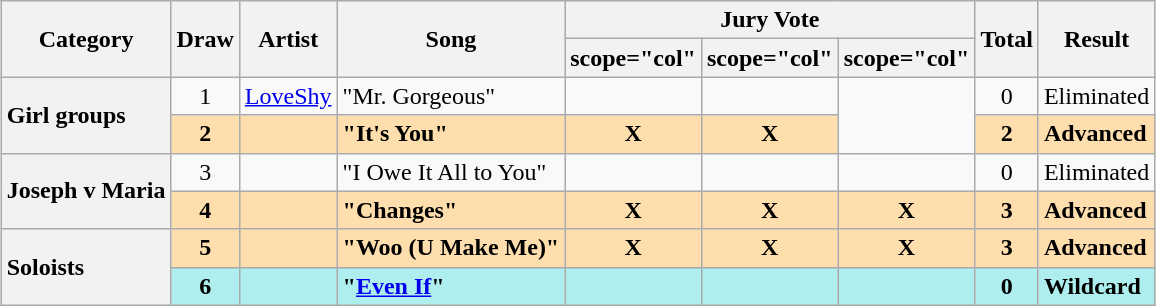<table class="sortable wikitable plainrowheaders" style="margin: 1em auto 1em auto; text-align:center">
<tr>
<th rowspan="2">Category</th>
<th rowspan="2">Draw</th>
<th rowspan="2">Artist</th>
<th rowspan="2">Song</th>
<th colspan="3" class="unsortable">Jury Vote</th>
<th rowspan="2">Total</th>
<th rowspan="2">Result</th>
</tr>
<tr>
<th>scope="col" </th>
<th>scope="col" </th>
<th>scope="col" </th>
</tr>
<tr>
<th rowspan="2" scope="row" style="text-align:left">Girl groups</th>
<td>1</td>
<td align="left"><a href='#'>LoveShy</a></td>
<td align="left">"Mr. Gorgeous"</td>
<td></td>
<td></td>
<td rowspan="2"></td>
<td>0</td>
<td align="left">Eliminated</td>
</tr>
<tr style="font-weight:bold; background:navajowhite">
<td>2</td>
<td align="left"></td>
<td align="left">"It's You"</td>
<td>X</td>
<td>X</td>
<td>2</td>
<td align="left">Advanced</td>
</tr>
<tr>
<th rowspan="2" scope="row" style="text-align:left">Joseph v Maria</th>
<td>3</td>
<td align="left"></td>
<td align="left">"I Owe It All to You"</td>
<td></td>
<td></td>
<td></td>
<td>0</td>
<td align="left">Eliminated</td>
</tr>
<tr style="font-weight:bold; background:navajowhite">
<td>4</td>
<td align="left"></td>
<td align="left">"Changes"</td>
<td>X</td>
<td>X</td>
<td>X</td>
<td>3</td>
<td align="left">Advanced</td>
</tr>
<tr style="font-weight:bold; background:navajowhite">
<th rowspan="2" scope="row" style="text-align:left">Soloists</th>
<td>5</td>
<td align="left"></td>
<td align="left">"Woo (U Make Me)"</td>
<td>X</td>
<td>X</td>
<td>X</td>
<td>3</td>
<td align="left">Advanced</td>
</tr>
<tr style="font-weight:bold; background:paleturquoise">
<td>6</td>
<td align="left"></td>
<td align="left">"<a href='#'>Even If</a>"</td>
<td></td>
<td></td>
<td></td>
<td>0</td>
<td align="left">Wildcard</td>
</tr>
</table>
